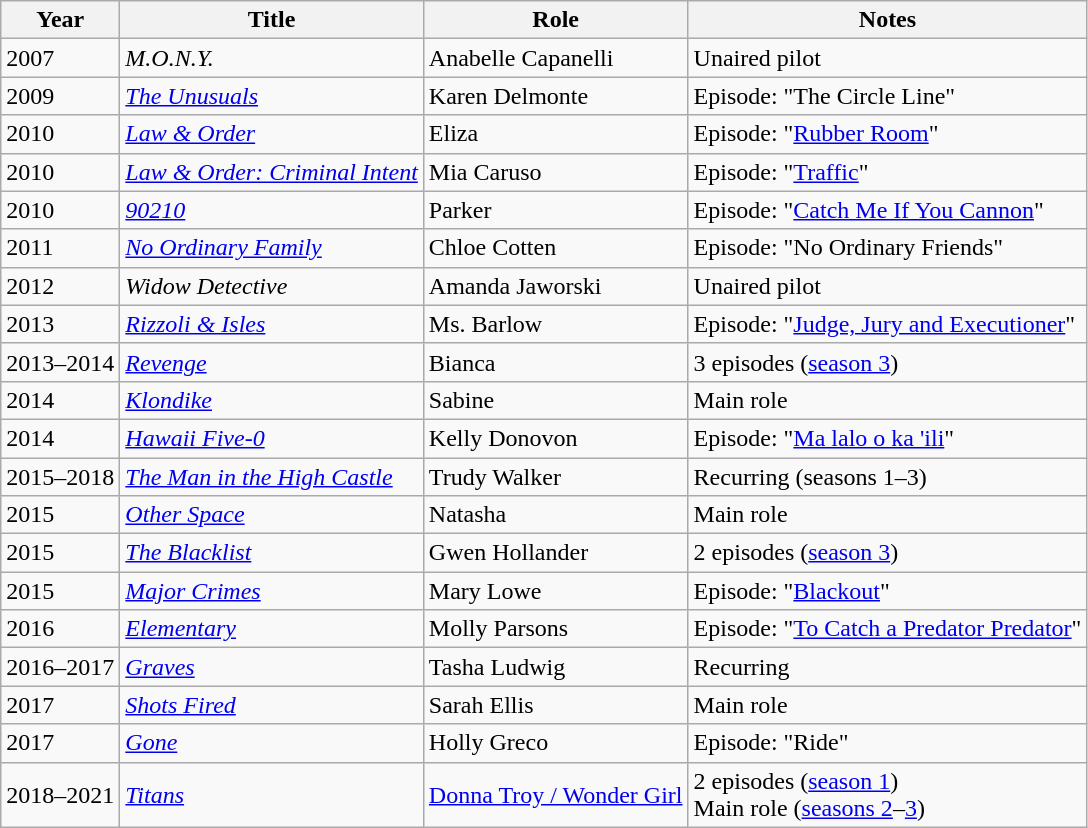<table class="wikitable sortable" >
<tr>
<th>Year</th>
<th>Title</th>
<th>Role</th>
<th class="unsortable">Notes</th>
</tr>
<tr>
<td>2007</td>
<td><em>M.O.N.Y.</em></td>
<td>Anabelle Capanelli</td>
<td>Unaired pilot</td>
</tr>
<tr>
<td>2009</td>
<td><em><a href='#'>The Unusuals</a></em></td>
<td>Karen Delmonte</td>
<td>Episode: "The Circle Line"</td>
</tr>
<tr>
<td>2010 </td>
<td><em><a href='#'>Law & Order</a></em></td>
<td>Eliza</td>
<td>Episode: "<a href='#'>Rubber Room</a>"</td>
</tr>
<tr>
<td>2010</td>
<td><em><a href='#'>Law & Order: Criminal Intent</a></em></td>
<td>Mia Caruso</td>
<td>Episode: "<a href='#'>Traffic</a>"</td>
</tr>
<tr>
<td>2010</td>
<td><em><a href='#'>90210</a></em></td>
<td>Parker</td>
<td>Episode: "<a href='#'>Catch Me If You Cannon</a>"</td>
</tr>
<tr>
<td>2011</td>
<td><em><a href='#'>No Ordinary Family</a></em></td>
<td>Chloe Cotten</td>
<td>Episode: "No Ordinary Friends"</td>
</tr>
<tr>
<td>2012</td>
<td><em>Widow Detective</em></td>
<td>Amanda Jaworski</td>
<td>Unaired pilot</td>
</tr>
<tr>
<td>2013</td>
<td><em><a href='#'>Rizzoli & Isles</a></em></td>
<td>Ms. Barlow</td>
<td>Episode: "<a href='#'>Judge, Jury and Executioner</a>"</td>
</tr>
<tr>
<td>2013–2014</td>
<td><em><a href='#'>Revenge</a></em></td>
<td>Bianca</td>
<td>3 episodes (<a href='#'>season 3</a>)</td>
</tr>
<tr>
<td>2014</td>
<td><em><a href='#'>Klondike</a></em></td>
<td>Sabine</td>
<td>Main role</td>
</tr>
<tr>
<td>2014</td>
<td><em><a href='#'>Hawaii Five-0</a></em></td>
<td>Kelly Donovon</td>
<td>Episode: "<a href='#'>Ma lalo o ka 'ili</a>"</td>
</tr>
<tr>
<td>2015–2018</td>
<td><em><a href='#'>The Man in the High Castle</a></em></td>
<td>Trudy Walker</td>
<td>Recurring (seasons 1–3)</td>
</tr>
<tr>
<td>2015</td>
<td><em><a href='#'>Other Space</a></em></td>
<td>Natasha</td>
<td>Main role</td>
</tr>
<tr>
<td>2015</td>
<td><em><a href='#'>The Blacklist</a></em></td>
<td>Gwen Hollander</td>
<td>2 episodes (<a href='#'>season 3</a>)</td>
</tr>
<tr>
<td>2015</td>
<td><em><a href='#'>Major Crimes</a></em></td>
<td>Mary Lowe</td>
<td>Episode: "<a href='#'>Blackout</a>"</td>
</tr>
<tr>
<td>2016</td>
<td><em><a href='#'>Elementary</a></em></td>
<td>Molly Parsons</td>
<td>Episode: "<a href='#'>To Catch a Predator Predator</a>"</td>
</tr>
<tr>
<td>2016–2017</td>
<td><em><a href='#'>Graves</a></em></td>
<td>Tasha Ludwig</td>
<td>Recurring</td>
</tr>
<tr>
<td>2017</td>
<td><em><a href='#'>Shots Fired</a></em></td>
<td>Sarah Ellis</td>
<td>Main role</td>
</tr>
<tr>
<td>2017</td>
<td><em><a href='#'>Gone</a></em></td>
<td>Holly Greco</td>
<td>Episode: "Ride"</td>
</tr>
<tr>
<td>2018–2021</td>
<td><em><a href='#'>Titans</a></em></td>
<td><a href='#'>Donna Troy / Wonder Girl</a></td>
<td>2 episodes (<a href='#'>season 1</a>)<br>Main role (<a href='#'>seasons 2</a>–<a href='#'>3</a>)</td>
</tr>
</table>
